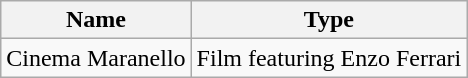<table class="wikitable">
<tr>
<th>Name</th>
<th>Type</th>
</tr>
<tr>
<td>Cinema Maranello</td>
<td>Film featuring Enzo Ferrari</td>
</tr>
</table>
